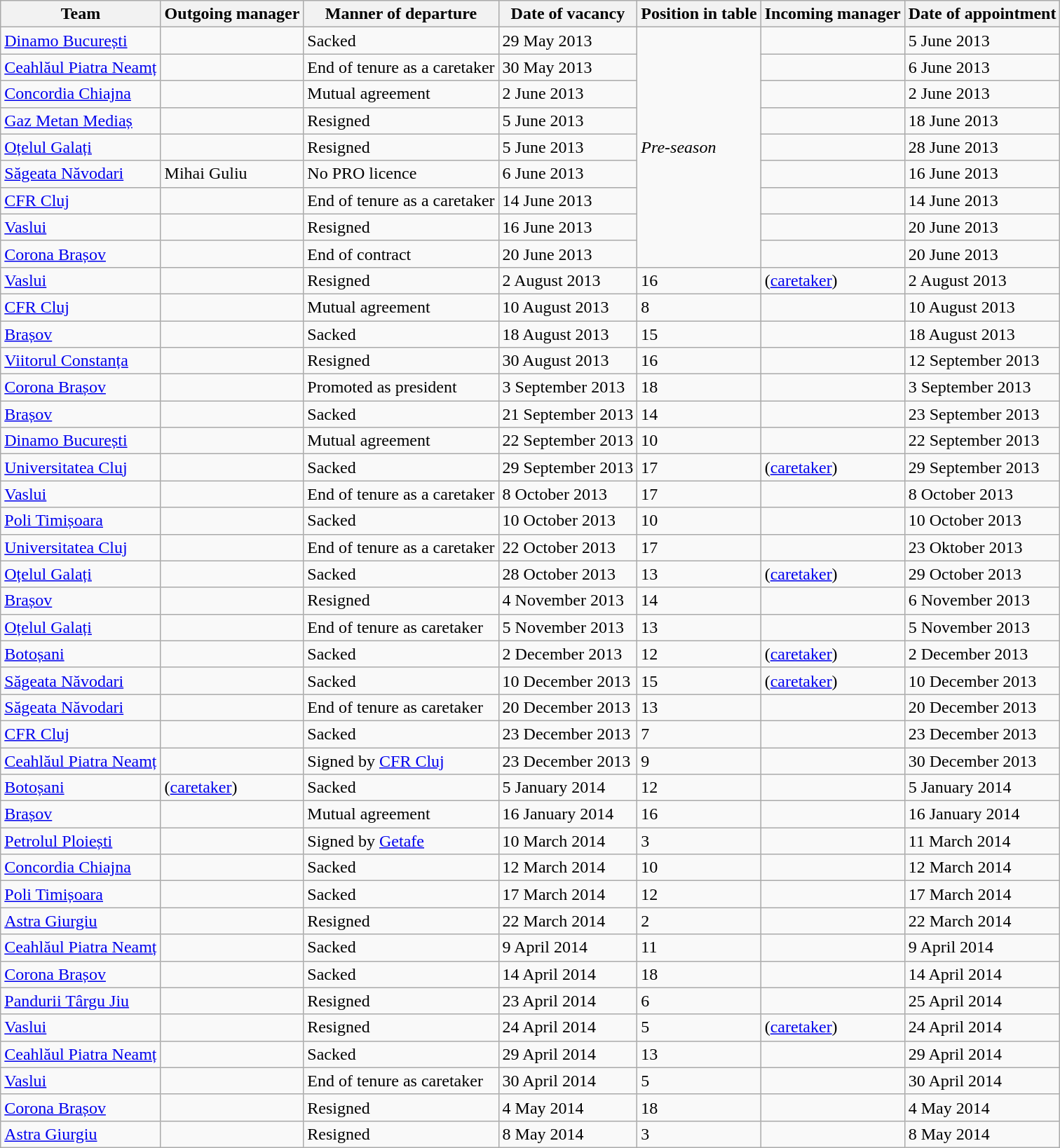<table class="wikitable sortable">
<tr>
<th>Team</th>
<th>Outgoing manager</th>
<th>Manner of departure</th>
<th>Date of vacancy</th>
<th>Position in table</th>
<th>Incoming manager</th>
<th>Date of appointment</th>
</tr>
<tr>
<td><a href='#'>Dinamo București</a></td>
<td> </td>
<td>Sacked</td>
<td>29 May 2013</td>
<td rowspan=9><em>Pre-season</em></td>
<td> </td>
<td>5 June 2013</td>
</tr>
<tr>
<td><a href='#'>Ceahlăul Piatra Neamț</a></td>
<td> </td>
<td>End of tenure as a caretaker</td>
<td>30 May 2013</td>
<td> </td>
<td>6 June 2013</td>
</tr>
<tr>
<td><a href='#'>Concordia Chiajna</a></td>
<td> </td>
<td>Mutual agreement</td>
<td>2 June 2013</td>
<td> </td>
<td>2 June 2013</td>
</tr>
<tr>
<td><a href='#'>Gaz Metan Mediaș</a></td>
<td> </td>
<td>Resigned</td>
<td>5 June 2013</td>
<td> </td>
<td>18 June 2013</td>
</tr>
<tr>
<td><a href='#'>Oțelul Galați</a></td>
<td> </td>
<td>Resigned</td>
<td>5 June 2013</td>
<td> </td>
<td>28 June 2013</td>
</tr>
<tr>
<td><a href='#'>Săgeata Năvodari</a></td>
<td> Mihai Guliu</td>
<td>No PRO licence</td>
<td>6 June 2013</td>
<td> </td>
<td>16 June 2013</td>
</tr>
<tr>
<td><a href='#'>CFR Cluj</a></td>
<td> </td>
<td>End of tenure as a caretaker</td>
<td>14 June 2013</td>
<td> </td>
<td>14 June 2013</td>
</tr>
<tr>
<td><a href='#'>Vaslui</a></td>
<td> </td>
<td>Resigned</td>
<td>16 June 2013</td>
<td> </td>
<td>20 June 2013</td>
</tr>
<tr>
<td><a href='#'>Corona Brașov</a></td>
<td> </td>
<td>End of contract</td>
<td>20 June 2013</td>
<td> </td>
<td>20 June 2013</td>
</tr>
<tr>
<td><a href='#'>Vaslui</a></td>
<td> </td>
<td>Resigned</td>
<td>2 August 2013</td>
<td>16</td>
<td>  (<a href='#'>caretaker</a>)</td>
<td>2 August 2013</td>
</tr>
<tr>
<td><a href='#'>CFR Cluj</a></td>
<td> </td>
<td>Mutual agreement</td>
<td>10 August 2013</td>
<td>8</td>
<td> </td>
<td>10 August 2013</td>
</tr>
<tr>
<td><a href='#'>Brașov</a></td>
<td> </td>
<td>Sacked</td>
<td>18 August 2013</td>
<td>15</td>
<td> </td>
<td>18 August 2013</td>
</tr>
<tr>
<td><a href='#'>Viitorul Constanța</a></td>
<td> </td>
<td>Resigned</td>
<td>30 August 2013</td>
<td>16</td>
<td> </td>
<td>12 September 2013</td>
</tr>
<tr>
<td><a href='#'>Corona Brașov</a></td>
<td> </td>
<td>Promoted as president</td>
<td>3 September 2013</td>
<td>18</td>
<td> </td>
<td>3 September 2013</td>
</tr>
<tr>
<td><a href='#'>Brașov</a></td>
<td> </td>
<td>Sacked</td>
<td>21 September 2013</td>
<td>14</td>
<td> </td>
<td>23 September 2013</td>
</tr>
<tr>
<td><a href='#'>Dinamo București</a></td>
<td> </td>
<td>Mutual agreement</td>
<td>22 September 2013</td>
<td>10</td>
<td> </td>
<td>22 September 2013</td>
</tr>
<tr>
<td><a href='#'>Universitatea Cluj</a></td>
<td> </td>
<td>Sacked</td>
<td>29 September 2013</td>
<td>17</td>
<td>  (<a href='#'>caretaker</a>)</td>
<td>29 September 2013</td>
</tr>
<tr>
<td><a href='#'>Vaslui</a></td>
<td> </td>
<td>End of tenure as a caretaker</td>
<td>8 October 2013</td>
<td>17</td>
<td> </td>
<td>8 October 2013</td>
</tr>
<tr>
<td><a href='#'>Poli Timișoara</a></td>
<td> </td>
<td>Sacked</td>
<td>10 October 2013</td>
<td>10</td>
<td> </td>
<td>10 October 2013</td>
</tr>
<tr>
<td><a href='#'>Universitatea Cluj</a></td>
<td> </td>
<td>End of tenure as a caretaker</td>
<td>22 October 2013</td>
<td>17</td>
<td> </td>
<td>23 Oktober 2013</td>
</tr>
<tr>
<td><a href='#'>Oțelul Galați</a></td>
<td> </td>
<td>Sacked</td>
<td>28 October 2013</td>
<td>13</td>
<td>  (<a href='#'>caretaker</a>)</td>
<td>29 October 2013</td>
</tr>
<tr>
<td><a href='#'>Brașov</a></td>
<td> </td>
<td>Resigned</td>
<td>4 November 2013</td>
<td>14</td>
<td> </td>
<td>6 November 2013</td>
</tr>
<tr>
<td><a href='#'>Oțelul Galați</a></td>
<td> </td>
<td>End of tenure as caretaker</td>
<td>5 November 2013</td>
<td>13</td>
<td> </td>
<td>5 November 2013</td>
</tr>
<tr>
<td><a href='#'>Botoșani</a></td>
<td> </td>
<td>Sacked</td>
<td>2 December 2013</td>
<td>12</td>
<td>  (<a href='#'>caretaker</a>)</td>
<td>2 December 2013</td>
</tr>
<tr>
<td><a href='#'>Săgeata Năvodari</a></td>
<td> </td>
<td>Sacked</td>
<td>10 December 2013</td>
<td>15</td>
<td>  (<a href='#'>caretaker</a>)</td>
<td>10 December 2013</td>
</tr>
<tr>
<td><a href='#'>Săgeata Năvodari</a></td>
<td> </td>
<td>End of tenure as caretaker</td>
<td>20 December 2013</td>
<td>13</td>
<td> </td>
<td>20 December 2013</td>
</tr>
<tr>
<td><a href='#'>CFR Cluj</a></td>
<td> </td>
<td>Sacked</td>
<td>23 December 2013</td>
<td>7</td>
<td> </td>
<td>23 December 2013</td>
</tr>
<tr>
<td><a href='#'>Ceahlăul Piatra Neamț</a></td>
<td> </td>
<td>Signed by <a href='#'>CFR Cluj</a></td>
<td>23 December 2013</td>
<td>9</td>
<td> </td>
<td>30 December 2013</td>
</tr>
<tr>
<td><a href='#'>Botoșani</a></td>
<td>  (<a href='#'>caretaker</a>)</td>
<td>Sacked</td>
<td>5 January 2014</td>
<td>12</td>
<td> </td>
<td>5 January 2014</td>
</tr>
<tr>
<td><a href='#'>Brașov</a></td>
<td> </td>
<td>Mutual agreement</td>
<td>16 January 2014</td>
<td>16</td>
<td> </td>
<td>16 January 2014</td>
</tr>
<tr>
<td><a href='#'>Petrolul Ploiești</a></td>
<td> </td>
<td>Signed by  <a href='#'>Getafe</a></td>
<td>10 March 2014</td>
<td>3</td>
<td> </td>
<td>11 March 2014</td>
</tr>
<tr>
<td><a href='#'>Concordia Chiajna</a></td>
<td> </td>
<td>Sacked</td>
<td>12 March 2014</td>
<td>10</td>
<td> </td>
<td>12 March 2014</td>
</tr>
<tr>
<td><a href='#'>Poli Timișoara</a></td>
<td> </td>
<td>Sacked</td>
<td>17 March 2014</td>
<td>12</td>
<td> </td>
<td>17 March 2014</td>
</tr>
<tr>
<td><a href='#'>Astra Giurgiu</a></td>
<td> </td>
<td>Resigned</td>
<td>22 March 2014</td>
<td>2</td>
<td> </td>
<td>22 March 2014</td>
</tr>
<tr>
<td><a href='#'>Ceahlăul Piatra Neamț</a></td>
<td> </td>
<td>Sacked</td>
<td>9 April 2014</td>
<td>11</td>
<td> </td>
<td>9 April 2014</td>
</tr>
<tr>
<td><a href='#'>Corona Brașov</a></td>
<td> </td>
<td>Sacked</td>
<td>14 April 2014</td>
<td>18</td>
<td> </td>
<td>14 April 2014</td>
</tr>
<tr>
<td><a href='#'>Pandurii Târgu Jiu</a></td>
<td> </td>
<td>Resigned</td>
<td>23 April 2014</td>
<td>6</td>
<td> </td>
<td>25 April 2014</td>
</tr>
<tr>
<td><a href='#'>Vaslui</a></td>
<td> </td>
<td>Resigned</td>
<td>24 April 2014</td>
<td>5</td>
<td>  (<a href='#'>caretaker</a>)</td>
<td>24 April 2014</td>
</tr>
<tr>
<td><a href='#'>Ceahlăul Piatra Neamț</a></td>
<td> </td>
<td>Sacked</td>
<td>29 April 2014</td>
<td>13</td>
<td> </td>
<td>29 April 2014</td>
</tr>
<tr>
<td><a href='#'>Vaslui</a></td>
<td> </td>
<td>End of tenure as caretaker</td>
<td>30 April 2014</td>
<td>5</td>
<td> </td>
<td>30 April 2014</td>
</tr>
<tr>
<td><a href='#'>Corona Brașov</a></td>
<td> </td>
<td>Resigned</td>
<td>4 May 2014</td>
<td>18</td>
<td> </td>
<td>4 May 2014</td>
</tr>
<tr>
<td><a href='#'>Astra Giurgiu</a></td>
<td> </td>
<td>Resigned</td>
<td>8 May 2014</td>
<td>3</td>
<td> </td>
<td>8 May 2014</td>
</tr>
</table>
